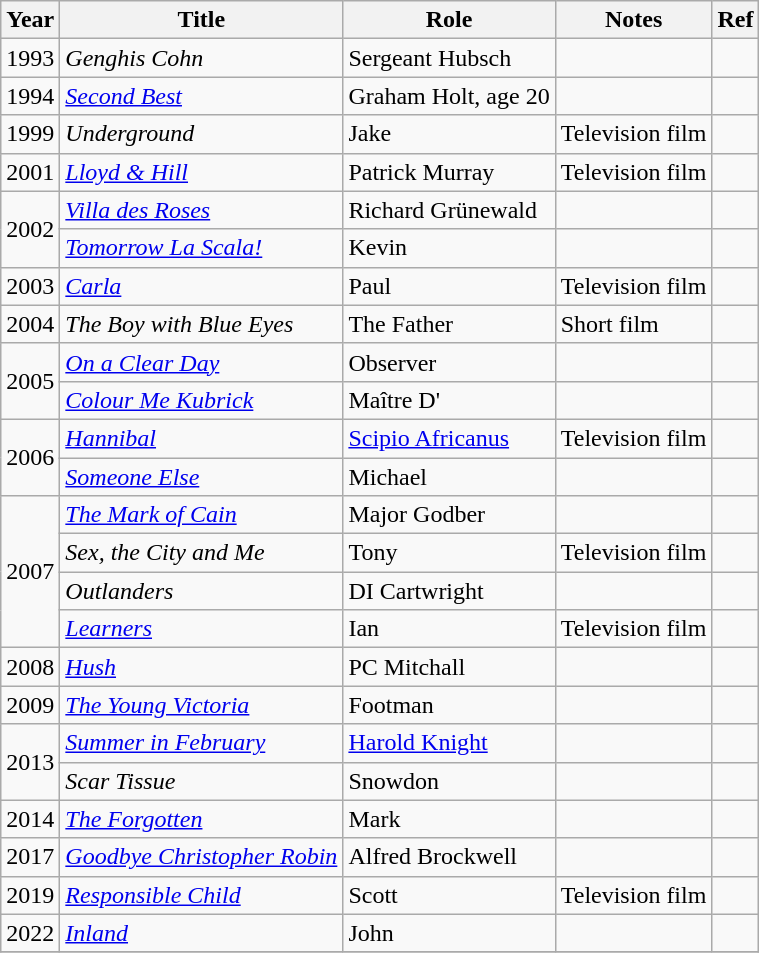<table class="wikitable sortable">
<tr>
<th>Year</th>
<th>Title</th>
<th>Role</th>
<th>Notes</th>
<th>Ref</th>
</tr>
<tr>
<td>1993</td>
<td><em>Genghis Cohn</em></td>
<td>Sergeant Hubsch</td>
<td></td>
<td></td>
</tr>
<tr>
<td>1994</td>
<td><em><a href='#'>Second Best</a></em></td>
<td>Graham Holt, age 20</td>
<td></td>
<td></td>
</tr>
<tr>
<td>1999</td>
<td><em>Underground</em></td>
<td>Jake</td>
<td>Television film</td>
<td></td>
</tr>
<tr>
<td>2001</td>
<td><em><a href='#'>Lloyd & Hill</a></em></td>
<td>Patrick Murray</td>
<td>Television film</td>
<td></td>
</tr>
<tr>
<td rowspan="2">2002</td>
<td><em><a href='#'>Villa des Roses</a></em></td>
<td>Richard Grünewald</td>
<td></td>
<td></td>
</tr>
<tr>
<td><em><a href='#'>Tomorrow La Scala!</a></em></td>
<td>Kevin</td>
<td></td>
<td></td>
</tr>
<tr>
<td>2003</td>
<td><em><a href='#'>Carla</a></em></td>
<td>Paul</td>
<td>Television film</td>
<td></td>
</tr>
<tr>
<td>2004</td>
<td><em>The Boy with Blue Eyes</em></td>
<td>The Father</td>
<td>Short film</td>
<td></td>
</tr>
<tr>
<td rowspan="2">2005</td>
<td><em><a href='#'>On a Clear Day</a></em></td>
<td>Observer</td>
<td></td>
<td></td>
</tr>
<tr>
<td><em><a href='#'>Colour Me Kubrick</a></em></td>
<td>Maître D'</td>
<td></td>
<td></td>
</tr>
<tr>
<td rowspan="2">2006</td>
<td><em><a href='#'>Hannibal</a></em></td>
<td><a href='#'>Scipio Africanus</a></td>
<td>Television film</td>
<td></td>
</tr>
<tr>
<td><em><a href='#'>Someone Else</a></em></td>
<td>Michael</td>
<td></td>
<td></td>
</tr>
<tr>
<td rowspan="4">2007</td>
<td><em><a href='#'>The Mark of Cain</a></em></td>
<td>Major Godber</td>
<td></td>
<td></td>
</tr>
<tr>
<td><em>Sex, the City and Me</em></td>
<td>Tony</td>
<td>Television film</td>
<td></td>
</tr>
<tr>
<td><em>Outlanders</em></td>
<td>DI Cartwright</td>
<td></td>
<td></td>
</tr>
<tr>
<td><em><a href='#'>Learners</a></em></td>
<td>Ian</td>
<td>Television film</td>
<td></td>
</tr>
<tr>
<td>2008</td>
<td><em><a href='#'>Hush</a></em></td>
<td>PC Mitchall</td>
<td></td>
<td></td>
</tr>
<tr>
<td>2009</td>
<td><em><a href='#'>The Young Victoria</a></em></td>
<td>Footman</td>
<td></td>
<td></td>
</tr>
<tr>
<td rowspan="2">2013</td>
<td><em><a href='#'>Summer in February</a></em></td>
<td><a href='#'>Harold Knight</a></td>
<td></td>
<td></td>
</tr>
<tr>
<td><em>Scar Tissue</em></td>
<td>Snowdon</td>
<td></td>
<td></td>
</tr>
<tr>
<td>2014</td>
<td><em><a href='#'>The Forgotten</a></em></td>
<td>Mark</td>
<td></td>
<td></td>
</tr>
<tr>
<td>2017</td>
<td><em><a href='#'>Goodbye Christopher Robin</a></em></td>
<td>Alfred Brockwell</td>
<td></td>
<td></td>
</tr>
<tr>
<td>2019</td>
<td><em><a href='#'>Responsible Child</a></em></td>
<td>Scott</td>
<td>Television film</td>
<td></td>
</tr>
<tr>
<td>2022</td>
<td><em><a href='#'>Inland</a></em></td>
<td>John</td>
<td></td>
<td></td>
</tr>
<tr>
</tr>
</table>
